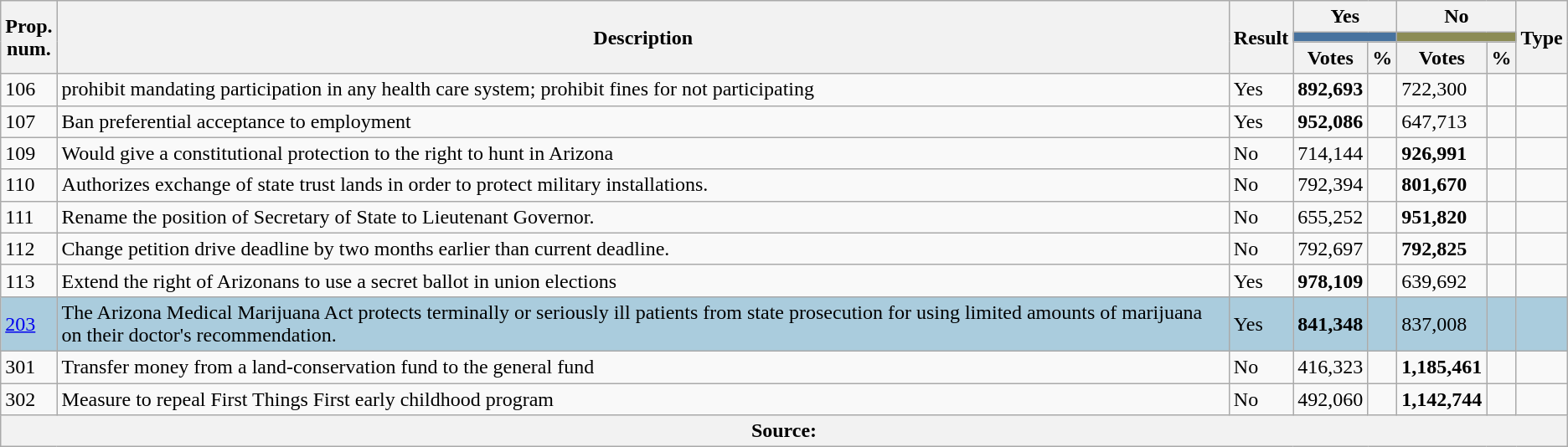<table class="wikitable sortable">
<tr>
<th rowspan="3">Prop.<br>num.</th>
<th rowspan="3">Description</th>
<th rowspan="3">Result</th>
<th colspan="2">Yes</th>
<th colspan="2">No</th>
<th rowspan="3">Type</th>
</tr>
<tr>
<th colspan="2" style= "background: #47729E;";></th>
<th colspan="2" style="background: #8B8B54;";></th>
</tr>
<tr>
<th>Votes</th>
<th>%</th>
<th>Votes</th>
<th>%</th>
</tr>
<tr>
<td>106</td>
<td>prohibit mandating participation in any health care system; prohibit fines for not participating</td>
<td> Yes</td>
<td><strong>892,693</strong></td>
<td></td>
<td>722,300</td>
<td></td>
<td></td>
</tr>
<tr>
<td>107</td>
<td>Ban preferential acceptance to employment</td>
<td> Yes</td>
<td><strong>952,086</strong></td>
<td></td>
<td>647,713</td>
<td></td>
<td></td>
</tr>
<tr>
<td>109</td>
<td>Would give a constitutional protection to the right to hunt in Arizona</td>
<td> No</td>
<td>714,144</td>
<td></td>
<td><strong>926,991</strong></td>
<td></td>
<td></td>
</tr>
<tr>
<td>110</td>
<td>Authorizes exchange of state trust lands in order to protect military installations.</td>
<td> No</td>
<td>792,394</td>
<td></td>
<td><strong>801,670</strong></td>
<td></td>
<td></td>
</tr>
<tr>
<td>111</td>
<td>Rename the position of Secretary of State to Lieutenant Governor.</td>
<td> No</td>
<td>655,252</td>
<td></td>
<td><strong>951,820</strong></td>
<td></td>
<td></td>
</tr>
<tr>
<td>112</td>
<td>Change petition drive deadline by two months earlier than current deadline.</td>
<td> No</td>
<td>792,697</td>
<td></td>
<td><strong>792,825</strong></td>
<td></td>
<td></td>
</tr>
<tr>
<td>113</td>
<td>Extend the right of Arizonans to use a secret ballot in union elections</td>
<td> Yes</td>
<td><strong>978,109</strong></td>
<td></td>
<td>639,692</td>
<td></td>
<td></td>
</tr>
<tr bgcolor="#aaccdd">
<td><a href='#'>203</a></td>
<td>The Arizona Medical Marijuana Act protects terminally or seriously ill patients from state prosecution for using limited amounts of marijuana on their doctor's recommendation.</td>
<td> Yes</td>
<td><strong>841,348</strong></td>
<td></td>
<td>837,008</td>
<td></td>
<td></td>
</tr>
<tr>
<td>301</td>
<td>Transfer money from a land-conservation fund to the general fund</td>
<td> No</td>
<td>416,323</td>
<td></td>
<td><strong>1,185,461</strong></td>
<td></td>
<td></td>
</tr>
<tr>
<td>302</td>
<td>Measure to repeal First Things First early childhood program</td>
<td> No</td>
<td>492,060</td>
<td></td>
<td><strong>1,142,744</strong></td>
<td></td>
<td></td>
</tr>
<tr>
<th colspan="8">Source:</th>
</tr>
</table>
